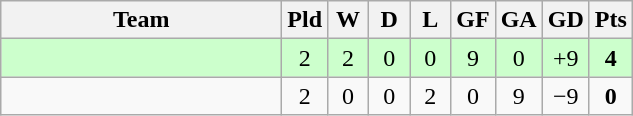<table class="wikitable" style="text-align:center;">
<tr>
<th width=180>Team</th>
<th width=20>Pld</th>
<th width=20>W</th>
<th width=20>D</th>
<th width=20>L</th>
<th width=20>GF</th>
<th width=20>GA</th>
<th width=20>GD</th>
<th width=20>Pts</th>
</tr>
<tr bgcolor="ccffcc">
<td align="left"></td>
<td>2</td>
<td>2</td>
<td>0</td>
<td>0</td>
<td>9</td>
<td>0</td>
<td>+9</td>
<td><strong>4</strong></td>
</tr>
<tr>
<td align="left"></td>
<td>2</td>
<td>0</td>
<td>0</td>
<td>2</td>
<td>0</td>
<td>9</td>
<td>−9</td>
<td><strong>0</strong></td>
</tr>
</table>
